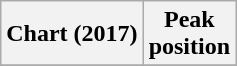<table class="wikitable sortable plainrowheaders" style="text-align:center;">
<tr>
<th>Chart (2017)</th>
<th>Peak<br>position</th>
</tr>
<tr>
</tr>
</table>
